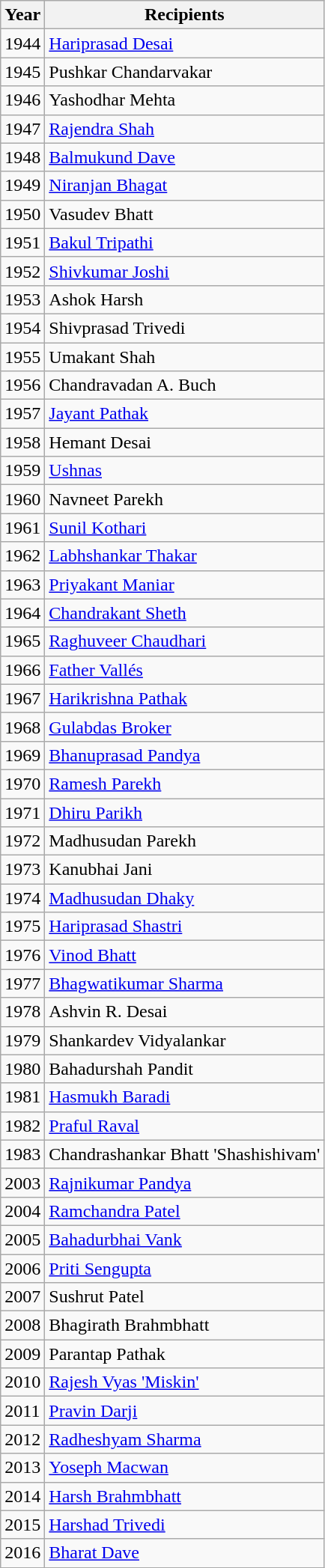<table class="wikitable sortable">
<tr>
<th>Year</th>
<th>Recipients</th>
</tr>
<tr>
<td>1944</td>
<td><a href='#'>Hariprasad Desai</a></td>
</tr>
<tr>
<td>1945</td>
<td>Pushkar Chandarvakar</td>
</tr>
<tr>
<td>1946</td>
<td>Yashodhar Mehta</td>
</tr>
<tr>
<td>1947</td>
<td><a href='#'>Rajendra Shah</a></td>
</tr>
<tr>
<td>1948</td>
<td><a href='#'>Balmukund Dave</a></td>
</tr>
<tr>
<td>1949</td>
<td><a href='#'>Niranjan Bhagat</a></td>
</tr>
<tr>
<td>1950</td>
<td>Vasudev Bhatt</td>
</tr>
<tr>
<td>1951</td>
<td><a href='#'>Bakul Tripathi</a></td>
</tr>
<tr>
<td>1952</td>
<td><a href='#'>Shivkumar Joshi</a></td>
</tr>
<tr>
<td>1953</td>
<td>Ashok Harsh</td>
</tr>
<tr>
<td>1954</td>
<td>Shivprasad Trivedi</td>
</tr>
<tr>
<td>1955</td>
<td>Umakant Shah</td>
</tr>
<tr>
<td>1956</td>
<td>Chandravadan A. Buch</td>
</tr>
<tr>
<td>1957</td>
<td><a href='#'>Jayant Pathak</a></td>
</tr>
<tr>
<td>1958</td>
<td>Hemant Desai</td>
</tr>
<tr>
<td>1959</td>
<td><a href='#'>Ushnas</a></td>
</tr>
<tr>
<td>1960</td>
<td>Navneet Parekh</td>
</tr>
<tr>
<td>1961</td>
<td><a href='#'>Sunil Kothari</a></td>
</tr>
<tr>
<td>1962</td>
<td><a href='#'>Labhshankar Thakar</a></td>
</tr>
<tr>
<td>1963</td>
<td><a href='#'>Priyakant Maniar</a></td>
</tr>
<tr>
<td>1964</td>
<td><a href='#'>Chandrakant Sheth</a></td>
</tr>
<tr>
<td>1965</td>
<td><a href='#'>Raghuveer Chaudhari</a></td>
</tr>
<tr>
<td>1966</td>
<td><a href='#'>Father Vallés</a></td>
</tr>
<tr>
<td>1967</td>
<td><a href='#'>Harikrishna Pathak</a></td>
</tr>
<tr>
<td>1968</td>
<td><a href='#'>Gulabdas Broker</a></td>
</tr>
<tr>
<td>1969</td>
<td><a href='#'>Bhanuprasad Pandya</a></td>
</tr>
<tr>
<td>1970</td>
<td><a href='#'>Ramesh Parekh</a></td>
</tr>
<tr>
<td>1971</td>
<td><a href='#'>Dhiru Parikh</a></td>
</tr>
<tr>
<td>1972</td>
<td>Madhusudan Parekh</td>
</tr>
<tr>
<td>1973</td>
<td>Kanubhai Jani</td>
</tr>
<tr>
<td>1974</td>
<td><a href='#'>Madhusudan Dhaky</a></td>
</tr>
<tr>
<td>1975</td>
<td><a href='#'>Hariprasad Shastri</a></td>
</tr>
<tr>
<td>1976</td>
<td><a href='#'>Vinod Bhatt</a></td>
</tr>
<tr>
<td>1977</td>
<td><a href='#'>Bhagwatikumar Sharma</a></td>
</tr>
<tr>
<td>1978</td>
<td>Ashvin R. Desai</td>
</tr>
<tr>
<td>1979</td>
<td>Shankardev Vidyalankar</td>
</tr>
<tr>
<td>1980</td>
<td>Bahadurshah Pandit</td>
</tr>
<tr>
<td>1981</td>
<td><a href='#'>Hasmukh Baradi</a></td>
</tr>
<tr>
<td>1982</td>
<td><a href='#'>Praful Raval</a></td>
</tr>
<tr>
<td>1983</td>
<td>Chandrashankar Bhatt 'Shashishivam'</td>
</tr>
<tr>
<td>2003</td>
<td><a href='#'>Rajnikumar Pandya</a></td>
</tr>
<tr>
<td>2004</td>
<td><a href='#'>Ramchandra Patel</a></td>
</tr>
<tr>
<td>2005</td>
<td><a href='#'>Bahadurbhai Vank</a></td>
</tr>
<tr>
<td>2006</td>
<td><a href='#'>Priti Sengupta</a></td>
</tr>
<tr>
<td>2007</td>
<td>Sushrut Patel</td>
</tr>
<tr>
<td>2008</td>
<td>Bhagirath Brahmbhatt</td>
</tr>
<tr>
<td>2009</td>
<td>Parantap Pathak</td>
</tr>
<tr>
<td>2010</td>
<td><a href='#'>Rajesh Vyas 'Miskin'</a></td>
</tr>
<tr>
<td>2011</td>
<td><a href='#'>Pravin Darji</a></td>
</tr>
<tr>
<td>2012</td>
<td><a href='#'>Radheshyam Sharma</a></td>
</tr>
<tr>
<td>2013</td>
<td><a href='#'>Yoseph Macwan</a></td>
</tr>
<tr>
<td>2014</td>
<td><a href='#'>Harsh Brahmbhatt</a></td>
</tr>
<tr>
<td>2015</td>
<td><a href='#'>Harshad Trivedi</a></td>
</tr>
<tr>
<td>2016</td>
<td><a href='#'>Bharat Dave</a></td>
</tr>
</table>
